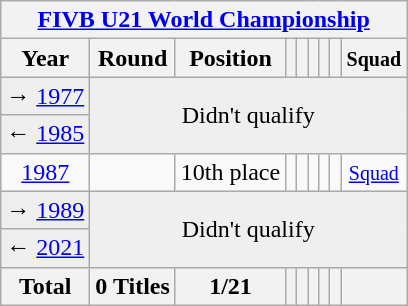<table class="wikitable" style="text-align: center;">
<tr>
<th colspan=9><a href='#'>FIVB U21 World Championship</a></th>
</tr>
<tr>
<th>Year</th>
<th>Round</th>
<th>Position</th>
<th></th>
<th></th>
<th></th>
<th></th>
<th></th>
<th><small>Squad</small></th>
</tr>
<tr bgcolor="efefef">
<td> → <a href='#'>1977</a></td>
<td colspan=9 rowspan=2>Didn't qualify</td>
</tr>
<tr bgcolor="efefef">
<td> ← <a href='#'>1985</a></td>
</tr>
<tr>
<td> <a href='#'>1987</a></td>
<td></td>
<td>10th place</td>
<td></td>
<td></td>
<td></td>
<td></td>
<td></td>
<td><small><a href='#'>Squad</a></small></td>
</tr>
<tr bgcolor="efefef">
<td> → <a href='#'>1989</a></td>
<td colspan=9 rowspan=2>Didn't qualify</td>
</tr>
<tr bgcolor="efefef">
<td>  ← <a href='#'>2021</a></td>
</tr>
<tr>
<th>Total</th>
<th>0 Titles</th>
<th>1/21</th>
<th></th>
<th></th>
<th></th>
<th></th>
<th></th>
<th></th>
</tr>
</table>
